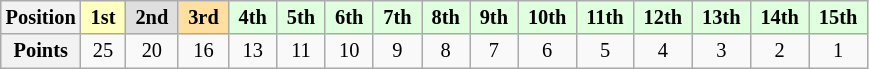<table class="wikitable" style="font-size:85%; text-align:center">
<tr>
<th>Position</th>
<td style="background:#ffffbf;"> <strong>1st</strong> </td>
<td style="background:#dfdfdf;"> <strong>2nd</strong> </td>
<td style="background:#ffdf9f;"> <strong>3rd</strong> </td>
<td style="background:#dfffdf;"> <strong>4th</strong> </td>
<td style="background:#dfffdf;"> <strong>5th</strong> </td>
<td style="background:#dfffdf;"> <strong>6th</strong> </td>
<td style="background:#dfffdf;"> <strong>7th</strong> </td>
<td style="background:#dfffdf;"> <strong>8th</strong> </td>
<td style="background:#dfffdf;"> <strong>9th</strong> </td>
<td style="background:#dfffdf;"> <strong>10th</strong> </td>
<td style="background:#dfffdf;"> <strong>11th</strong> </td>
<td style="background:#dfffdf;"> <strong>12th</strong> </td>
<td style="background:#dfffdf;"> <strong>13th</strong> </td>
<td style="background:#dfffdf;"> <strong>14th</strong> </td>
<td style="background:#dfffdf;"> <strong>15th</strong> </td>
</tr>
<tr>
<th>Points</th>
<td>25</td>
<td>20</td>
<td>16</td>
<td>13</td>
<td>11</td>
<td>10</td>
<td>9</td>
<td>8</td>
<td>7</td>
<td>6</td>
<td>5</td>
<td>4</td>
<td>3</td>
<td>2</td>
<td>1</td>
</tr>
</table>
